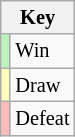<table class="wikitable" style="font-size: 85%">
<tr>
<th colspan="2">Key</th>
</tr>
<tr>
<td bgcolor="#BBF3BB"></td>
<td>Win</td>
</tr>
<tr>
<td bgcolor="#FFFFBB"></td>
<td>Draw</td>
</tr>
<tr>
<td bgcolor="#FFBBBB"></td>
<td>Defeat</td>
</tr>
</table>
